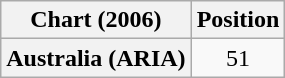<table class="wikitable sortable plainrowheaders" style="text-align:center">
<tr>
<th>Chart (2006)</th>
<th>Position</th>
</tr>
<tr>
<th scope="row">Australia (ARIA)</th>
<td>51</td>
</tr>
</table>
